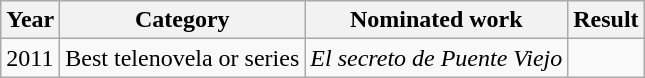<table class="wikitable">
<tr>
<th><strong>Year</strong></th>
<th><strong>Category</strong></th>
<th><strong>Nominated work</strong></th>
<th><strong>Result</strong></th>
</tr>
<tr>
<td>2011</td>
<td>Best telenovela or series</td>
<td><em>El secreto de Puente Viejo</em></td>
<td></td>
</tr>
</table>
